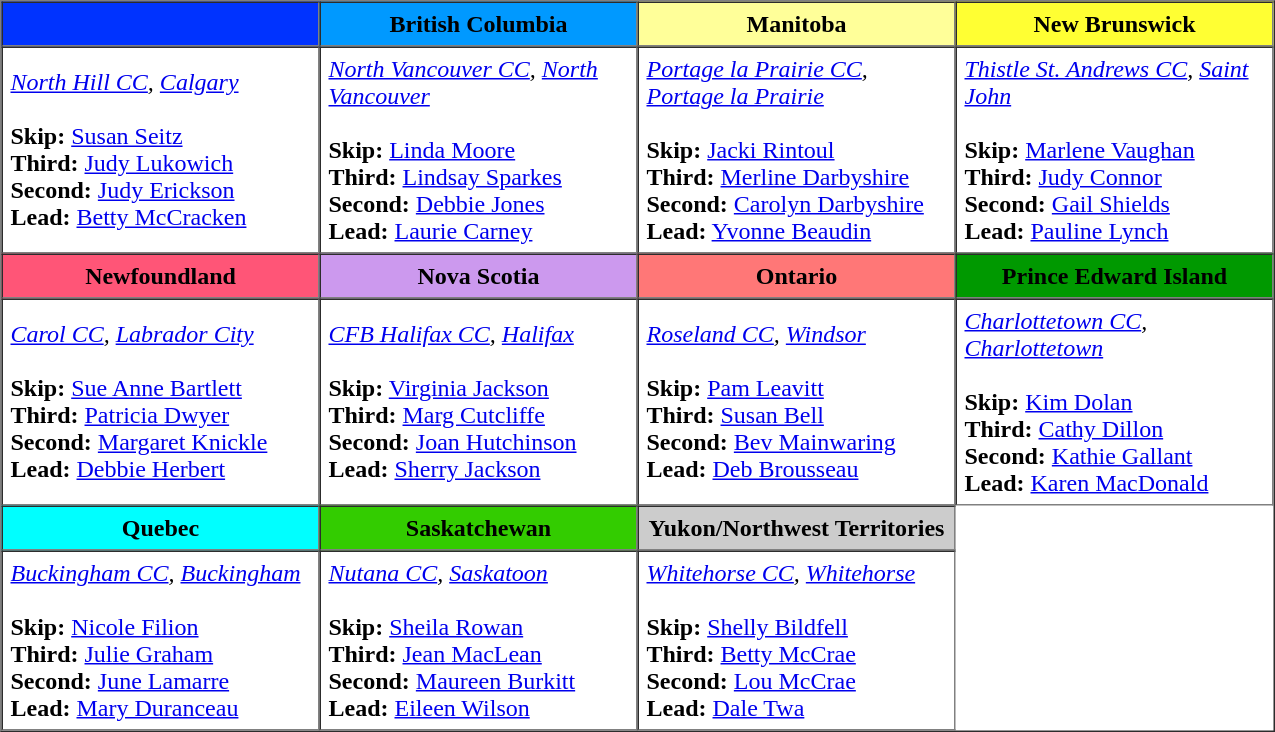<table border=1 cellpadding=5 cellspacing=0>
<tr>
<th bgcolor="#0033ff" width="200"></th>
<th bgcolor="#0099ff" width="200">British Columbia</th>
<th bgcolor="#ffff99" width="200">Manitoba</th>
<th bgcolor="#ffff33" width="200">New Brunswick</th>
</tr>
<tr align=center>
<td align=left><em><a href='#'>North Hill CC</a>, <a href='#'>Calgary</a></em> <br><br><strong>Skip:</strong>  <a href='#'>Susan Seitz</a><br>
<strong>Third:</strong>  <a href='#'>Judy Lukowich</a><br>
<strong>Second:</strong>  <a href='#'>Judy Erickson</a><br>
<strong>Lead:</strong> <a href='#'>Betty McCracken</a><br></td>
<td align=left><em><a href='#'>North Vancouver CC</a>, <a href='#'>North Vancouver</a></em> <br><br><strong>Skip:</strong>  <a href='#'>Linda Moore</a><br>
<strong>Third:</strong> <a href='#'>Lindsay Sparkes</a> <br>
<strong>Second:</strong> <a href='#'>Debbie Jones</a><br>
<strong>Lead:</strong> <a href='#'>Laurie Carney</a><br></td>
<td align=left><em><a href='#'>Portage la Prairie CC</a>, <a href='#'>Portage la Prairie</a></em> <br><br><strong>Skip:</strong>  <a href='#'>Jacki Rintoul</a><br>
<strong>Third:</strong> <a href='#'>Merline Darbyshire</a><br>
<strong>Second:</strong> <a href='#'>Carolyn Darbyshire</a><br>
<strong>Lead:</strong> <a href='#'>Yvonne Beaudin</a><br></td>
<td align=left><em><a href='#'>Thistle St. Andrews CC</a>, <a href='#'>Saint John</a></em> <br><br><strong>Skip:</strong>  <a href='#'>Marlene Vaughan</a><br>
<strong>Third:</strong> <a href='#'>Judy Connor</a><br>
<strong>Second:</strong> <a href='#'>Gail Shields</a><br>
<strong>Lead:</strong> <a href='#'>Pauline Lynch</a><br></td>
</tr>
<tr border=1 cellpadding=5 cellspacing=0>
<th bgcolor="#ff5577" width="200">Newfoundland</th>
<th bgcolor="#cc99ee" width="200">Nova Scotia</th>
<th bgcolor="#ff7777" width="200">Ontario</th>
<th bgcolor="#009900" width="200">Prince Edward Island</th>
</tr>
<tr align=center>
<td align=left><em><a href='#'>Carol CC</a>, <a href='#'>Labrador City</a></em> <br><br><strong>Skip:</strong>  <a href='#'>Sue Anne Bartlett</a> <br>
<strong>Third:</strong> <a href='#'>Patricia Dwyer</a><br>
<strong>Second:</strong> <a href='#'>Margaret Knickle</a><br>
<strong>Lead:</strong> <a href='#'>Debbie Herbert</a><br></td>
<td align=left><em><a href='#'>CFB Halifax CC</a>, <a href='#'>Halifax</a></em> <br><br><strong>Skip:</strong>  <a href='#'>Virginia Jackson</a><br>
<strong>Third:</strong> <a href='#'>Marg Cutcliffe</a><br>
<strong>Second:</strong> <a href='#'>Joan Hutchinson</a><br>
<strong>Lead:</strong> <a href='#'>Sherry Jackson</a><br></td>
<td align=left><em><a href='#'>Roseland CC</a>, <a href='#'>Windsor</a></em> <br><br><strong>Skip:</strong>  <a href='#'>Pam Leavitt</a><br>
<strong>Third:</strong> <a href='#'>Susan Bell</a><br>
<strong>Second:</strong> <a href='#'>Bev Mainwaring</a><br>
<strong>Lead:</strong> <a href='#'>Deb Brousseau</a><br></td>
<td align=left><em><a href='#'>Charlottetown CC</a>, <a href='#'>Charlottetown</a></em> <br><br><strong>Skip:</strong>  <a href='#'>Kim Dolan</a><br>
<strong>Third:</strong> <a href='#'>Cathy Dillon</a><br>
<strong>Second:</strong> <a href='#'>Kathie Gallant</a><br>
<strong>Lead:</strong> <a href='#'>Karen MacDonald</a><br></td>
</tr>
<tr border=1 cellpadding=5 cellspacing=0>
<th bgcolor="#00ffff" width="200">Quebec</th>
<th bgcolor="#33cc00" width="200">Saskatchewan</th>
<th bgcolor="#cccccc" width="200">Yukon/Northwest Territories</th>
</tr>
<tr align=center>
<td align=left><em><a href='#'>Buckingham CC</a>, <a href='#'>Buckingham</a></em> <br><br><strong>Skip:</strong>  <a href='#'>Nicole Filion</a><br>
<strong>Third:</strong> <a href='#'>Julie Graham</a><br>
<strong>Second:</strong> <a href='#'>June Lamarre</a><br>
<strong>Lead:</strong> <a href='#'>Mary Duranceau</a><br></td>
<td align=left><em><a href='#'>Nutana CC</a>, <a href='#'>Saskatoon</a></em> <br><br><strong>Skip:</strong>  <a href='#'>Sheila Rowan</a><br>
<strong>Third:</strong> <a href='#'>Jean MacLean</a><br>
<strong>Second:</strong> <a href='#'>Maureen Burkitt</a><br>
<strong>Lead:</strong> <a href='#'>Eileen Wilson</a><br></td>
<td align=left><em><a href='#'>Whitehorse CC</a>, <a href='#'>Whitehorse</a></em> <br><br><strong>Skip:</strong>  <a href='#'>Shelly Bildfell</a><br>
<strong>Third:</strong> <a href='#'>Betty McCrae</a><br>
<strong>Second:</strong> <a href='#'>Lou McCrae</a><br>
<strong>Lead:</strong> <a href='#'>Dale Twa</a><br></td>
</tr>
</table>
